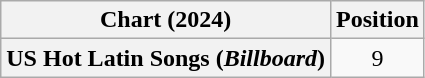<table class="wikitable sortable plainrowheaders" style="text-align:center">
<tr>
<th scope="col">Chart (2024)</th>
<th scope="col">Position</th>
</tr>
<tr>
<th scope="row">US Hot Latin Songs (<em>Billboard</em>)</th>
<td>9</td>
</tr>
</table>
